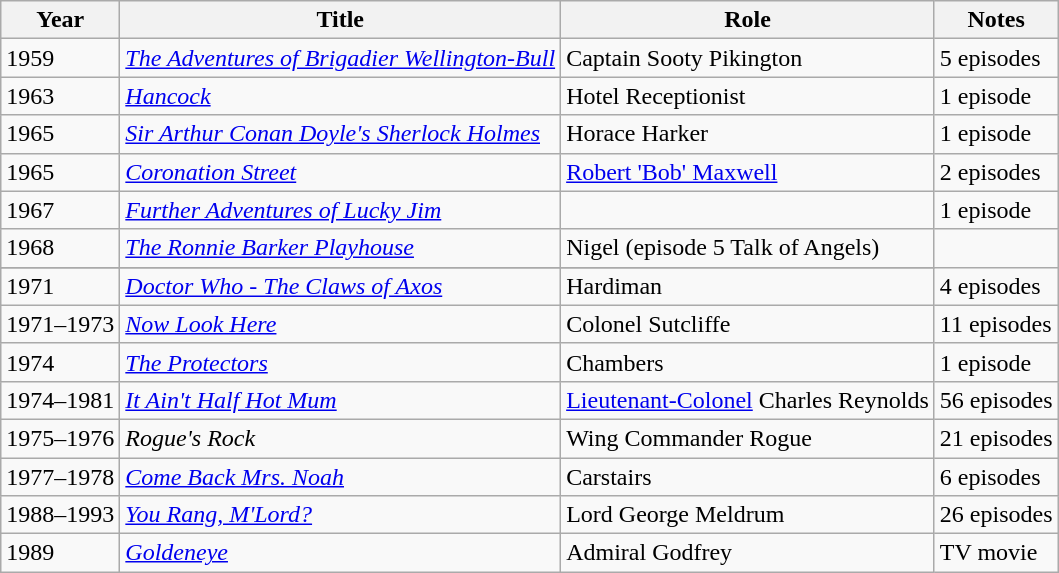<table class="wikitable">
<tr>
<th>Year</th>
<th>Title</th>
<th>Role</th>
<th>Notes</th>
</tr>
<tr>
<td>1959</td>
<td><em><a href='#'>The Adventures of Brigadier Wellington-Bull</a></em></td>
<td>Captain Sooty Pikington</td>
<td>5 episodes</td>
</tr>
<tr>
<td>1963</td>
<td><em><a href='#'>Hancock</a></em></td>
<td>Hotel Receptionist</td>
<td>1 episode</td>
</tr>
<tr>
<td>1965</td>
<td><em><a href='#'>Sir Arthur Conan Doyle's Sherlock Holmes</a></em></td>
<td>Horace Harker</td>
<td>1 episode</td>
</tr>
<tr>
<td>1965</td>
<td><em><a href='#'>Coronation Street</a></em></td>
<td><a href='#'>Robert 'Bob' Maxwell</a></td>
<td>2 episodes</td>
</tr>
<tr>
<td>1967</td>
<td><em><a href='#'>Further Adventures of Lucky Jim</a></em></td>
<td></td>
<td>1 episode</td>
</tr>
<tr>
<td>1968</td>
<td><em><a href='#'>The Ronnie Barker Playhouse</a></em></td>
<td>Nigel (episode 5 Talk of Angels)</td>
</tr>
<tr>
</tr>
<tr>
<td>1971</td>
<td><em><a href='#'>Doctor Who - The Claws of Axos</a></em></td>
<td>Hardiman</td>
<td>4 episodes</td>
</tr>
<tr>
<td>1971–1973</td>
<td><em><a href='#'>Now Look Here</a></em></td>
<td>Colonel Sutcliffe</td>
<td>11 episodes</td>
</tr>
<tr>
<td>1974</td>
<td><em><a href='#'>The Protectors</a></em></td>
<td>Chambers</td>
<td>1 episode</td>
</tr>
<tr>
<td>1974–1981</td>
<td><em><a href='#'>It Ain't Half Hot Mum</a></em></td>
<td><a href='#'>Lieutenant-Colonel</a> Charles Reynolds</td>
<td>56 episodes</td>
</tr>
<tr>
<td>1975–1976</td>
<td><em>Rogue's Rock</em></td>
<td>Wing Commander Rogue</td>
<td>21 episodes</td>
</tr>
<tr>
<td>1977–1978</td>
<td><em><a href='#'>Come Back Mrs. Noah</a></em></td>
<td>Carstairs</td>
<td>6 episodes</td>
</tr>
<tr>
<td>1988–1993</td>
<td><em><a href='#'>You Rang, M'Lord?</a></em></td>
<td>Lord George Meldrum</td>
<td>26 episodes</td>
</tr>
<tr>
<td>1989</td>
<td><em><a href='#'>Goldeneye</a></em></td>
<td>Admiral Godfrey</td>
<td>TV movie</td>
</tr>
</table>
